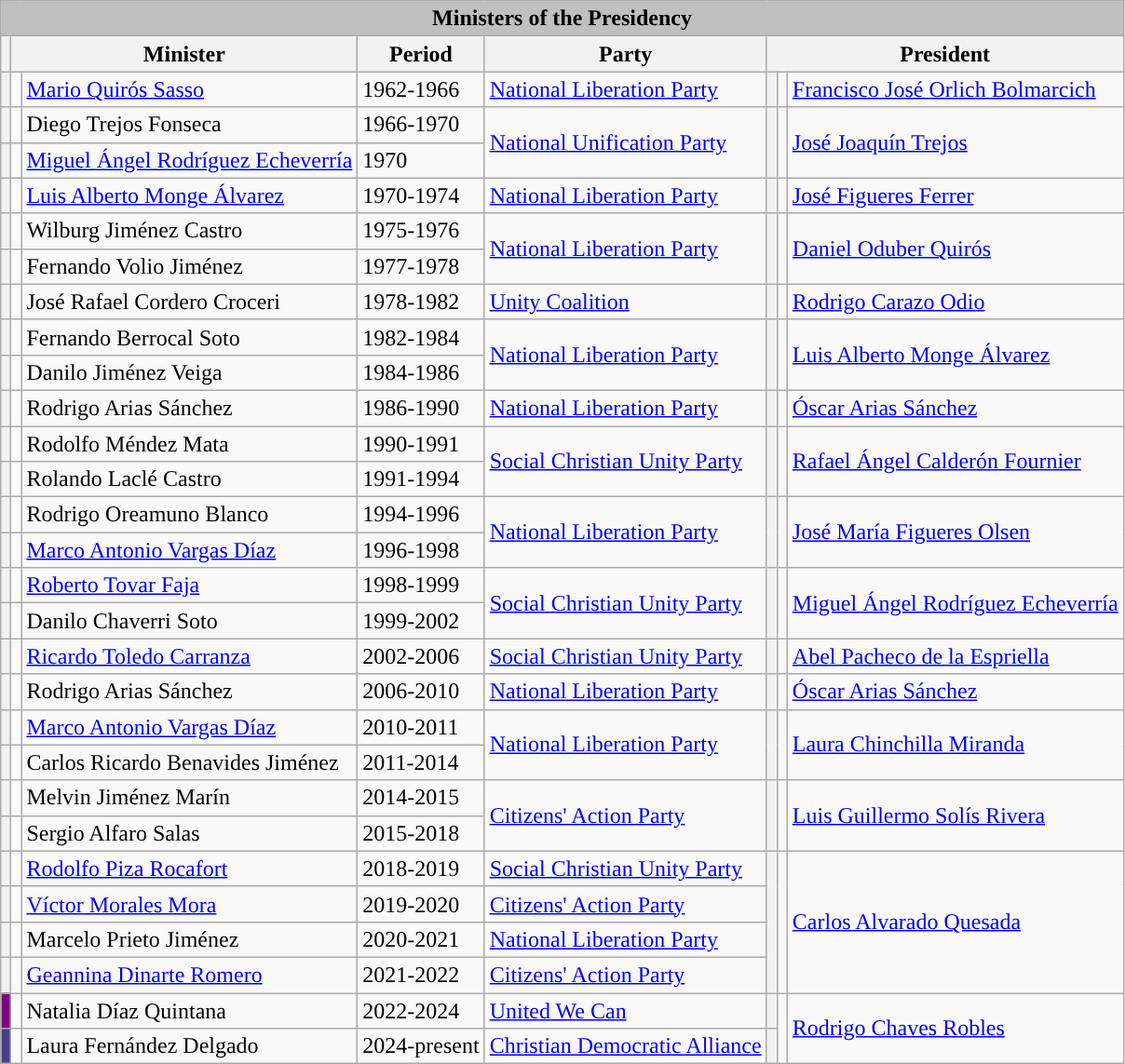<table class="wikitable">
<tr>
<th colspan=9 style="background:#C0C0C0; color:#000000">Ministers of the Presidency</th>
</tr>
<tr>
<th></th>
<th colspan=2>Minister</th>
<th>Period</th>
<th>Party</th>
<th colspan=3>President</th>
</tr>
<tr>
<th style="background:"></th>
<td></td>
<td><a href='#'>Mario Quirós Sasso</a></td>
<td>1962-1966</td>
<td><a href='#'>National Liberation Party</a></td>
<th style="background:"></th>
<td></td>
<td><a href='#'>Francisco José Orlich Bolmarcich</a></td>
</tr>
<tr>
<th style="background:"></th>
<td></td>
<td>Diego Trejos Fonseca</td>
<td>1966-1970</td>
<td rowspan=2><a href='#'>National Unification Party</a></td>
<th rowspan=2 style="background:"></th>
<td rowspan=2></td>
<td rowspan=2><a href='#'>José Joaquín Trejos</a></td>
</tr>
<tr>
<th style="background:"></th>
<td></td>
<td><a href='#'>Miguel Ángel Rodríguez Echeverría</a></td>
<td>1970</td>
</tr>
<tr>
<th style="background:"></th>
<td></td>
<td><a href='#'>Luis Alberto Monge Álvarez</a></td>
<td>1970-1974</td>
<td><a href='#'>National Liberation Party</a></td>
<th style="background:"></th>
<td></td>
<td><a href='#'>José Figueres Ferrer</a></td>
</tr>
<tr>
<th style="background:"></th>
<td></td>
<td>Wilburg Jiménez Castro</td>
<td>1975-1976</td>
<td rowspan=2><a href='#'>National Liberation Party</a></td>
<th rowspan=2 style="background:"></th>
<td rowspan=2></td>
<td rowspan=2><a href='#'>Daniel Oduber Quirós</a></td>
</tr>
<tr>
<th style="background:"></th>
<td></td>
<td>Fernando Volio Jiménez</td>
<td>1977-1978</td>
</tr>
<tr>
<th ! style="background:"></th>
<td></td>
<td>José Rafael Cordero Croceri</td>
<td>1978-1982</td>
<td><a href='#'>Unity Coalition</a></td>
<th style="background:"></th>
<td></td>
<td><a href='#'>Rodrigo Carazo Odio</a></td>
</tr>
<tr>
<th style="background:"></th>
<td></td>
<td>Fernando Berrocal Soto</td>
<td>1982-1984</td>
<td rowspan=2><a href='#'>National Liberation Party</a></td>
<th rowspan=2 style="background:"></th>
<td rowspan=2></td>
<td rowspan=2><a href='#'>Luis Alberto Monge Álvarez</a></td>
</tr>
<tr>
<th style="background:"></th>
<td></td>
<td>Danilo Jiménez Veiga</td>
<td>1984-1986</td>
</tr>
<tr>
<th style="background:"></th>
<td></td>
<td>Rodrigo Arias Sánchez</td>
<td>1986-1990</td>
<td><a href='#'>National Liberation Party</a></td>
<th style="background:"></th>
<td></td>
<td><a href='#'>Óscar Arias Sánchez</a></td>
</tr>
<tr>
<th style="background:"></th>
<td></td>
<td>Rodolfo Méndez Mata</td>
<td>1990-1991</td>
<td rowspan=2><a href='#'>Social Christian Unity Party</a></td>
<th rowspan=2 style="background:"></th>
<td rowspan=2></td>
<td rowspan=2><a href='#'>Rafael Ángel Calderón Fournier</a></td>
</tr>
<tr>
<th style="background:"></th>
<td></td>
<td>Rolando Laclé Castro</td>
<td>1991-1994</td>
</tr>
<tr>
<th style="background:"></th>
<td></td>
<td>Rodrigo Oreamuno Blanco</td>
<td>1994-1996</td>
<td rowspan=2><a href='#'>National Liberation Party</a></td>
<th rowspan=2 style="background:"></th>
<td rowspan=2></td>
<td rowspan=2><a href='#'>José María Figueres Olsen</a></td>
</tr>
<tr>
<th style="background:"></th>
<td></td>
<td><a href='#'>Marco Antonio Vargas Díaz</a></td>
<td>1996-1998</td>
</tr>
<tr>
<th style="background:"></th>
<td></td>
<td><a href='#'>Roberto Tovar Faja</a></td>
<td>1998-1999</td>
<td rowspan=2><a href='#'>Social Christian Unity Party</a></td>
<th rowspan=2 style="background:"></th>
<td rowspan=2></td>
<td rowspan=2><a href='#'>Miguel Ángel Rodríguez Echeverría</a></td>
</tr>
<tr>
<th style="background:"></th>
<td></td>
<td>Danilo Chaverri Soto</td>
<td>1999-2002</td>
</tr>
<tr>
<th style="background:"></th>
<td></td>
<td><a href='#'>Ricardo Toledo Carranza</a></td>
<td>2002-2006</td>
<td><a href='#'>Social Christian Unity Party</a></td>
<th style="background:"></th>
<td></td>
<td><a href='#'>Abel Pacheco de la Espriella</a></td>
</tr>
<tr>
<th style="background:"></th>
<td></td>
<td>Rodrigo Arias Sánchez</td>
<td>2006-2010</td>
<td><a href='#'>National Liberation Party</a></td>
<th style="background:"></th>
<td></td>
<td><a href='#'>Óscar Arias Sánchez</a></td>
</tr>
<tr>
<th style="background:"></th>
<td></td>
<td><a href='#'>Marco Antonio Vargas Díaz</a></td>
<td>2010-2011</td>
<td rowspan=2><a href='#'>National Liberation Party</a></td>
<th rowspan=2 style="background:"></th>
<td rowspan=2></td>
<td rowspan=2><a href='#'>Laura Chinchilla Miranda</a></td>
</tr>
<tr>
<th style="background:"></th>
<td></td>
<td>Carlos Ricardo Benavides Jiménez</td>
<td>2011-2014</td>
</tr>
<tr>
<th style="background:"></th>
<td></td>
<td>Melvin Jiménez Marín</td>
<td>2014-2015</td>
<td rowspan=2><a href='#'>Citizens' Action Party</a></td>
<th rowspan=2 style="background:"></th>
<td rowspan=2></td>
<td rowspan=2><a href='#'>Luis Guillermo Solís Rivera</a></td>
</tr>
<tr>
<th style="background:"></th>
<td></td>
<td>Sergio Alfaro Salas</td>
<td>2015-2018</td>
</tr>
<tr>
<th style="background:"></th>
<td></td>
<td><a href='#'>Rodolfo Piza Rocafort</a></td>
<td>2018-2019</td>
<td><a href='#'>Social Christian Unity Party</a></td>
<th rowspan=4 style="background:"></th>
<td rowspan=4></td>
<td rowspan=4><a href='#'>Carlos Alvarado Quesada</a></td>
</tr>
<tr>
<th style="background:"></th>
<td></td>
<td><a href='#'>Víctor Morales Mora</a></td>
<td>2019-2020</td>
<td><a href='#'>Citizens' Action Party</a></td>
</tr>
<tr>
<th style="background:"></th>
<td></td>
<td>Marcelo Prieto Jiménez</td>
<td>2020-2021</td>
<td><a href='#'>National Liberation Party</a></td>
</tr>
<tr>
<th style="background:"></th>
<td></td>
<td><a href='#'>Geannina Dinarte Romero</a></td>
<td>2021-2022</td>
<td><a href='#'>Citizens' Action Party</a></td>
</tr>
<tr>
<th style="background:purple"></th>
<td></td>
<td>Natalia Díaz Quintana</td>
<td>2022-2024</td>
<td><a href='#'>United We Can</a></td>
<th style="background:"></th>
<td rowspan=2></td>
<td rowspan=2><a href='#'>Rodrigo Chaves Robles</a></td>
</tr>
<tr>
<th style="background:#483d8b"></th>
<td></td>
<td>Laura Fernández Delgado</td>
<td>2024-present</td>
<td><a href='#'>Christian Democratic Alliance</a></td>
<th style="background:"></th>
</tr>
</table>
